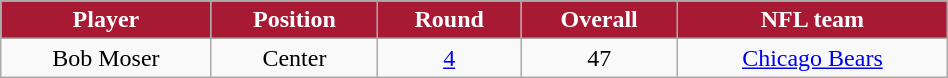<table class="wikitable" width="50%">
<tr align="center"  style="background:#A81933;color:#FFFFFF;">
<td><strong>Player</strong></td>
<td><strong>Position</strong></td>
<td><strong>Round</strong></td>
<td><strong>Overall</strong></td>
<td><strong>NFL team</strong></td>
</tr>
<tr align="center" bgcolor="">
<td>Bob Moser</td>
<td>Center</td>
<td><a href='#'>4</a></td>
<td>47</td>
<td><a href='#'>Chicago Bears</a></td>
</tr>
</table>
